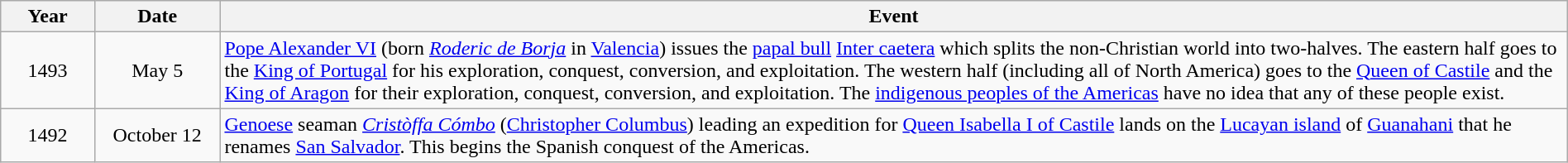<table class="wikitable" style="width:100%;">
<tr>
<th style="width:6%">Year</th>
<th style="width:8%">Date</th>
<th style="width:86%">Event</th>
</tr>
<tr>
<td align=center>1493</td>
<td align=center>May 5</td>
<td><a href='#'>Pope Alexander VI</a> (born <em><a href='#'>Roderic de Borja</a></em> in <a href='#'>Valencia</a>) issues the <a href='#'>papal bull</a> <a href='#'>Inter caetera</a> which splits the non-Christian world into two-halves.  The eastern half goes to the <a href='#'>King of Portugal</a> for his exploration, conquest, conversion, and exploitation.  The western half (including all of North America) goes to the <a href='#'>Queen of Castile</a> and the <a href='#'>King of Aragon</a> for their exploration, conquest, conversion, and exploitation.  The <a href='#'>indigenous peoples of the Americas</a> have no idea that any of these people exist.</td>
</tr>
<tr>
<td align=center>1492</td>
<td align=center>October 12</td>
<td><a href='#'>Genoese</a> seaman <em><a href='#'>Cristòffa Cómbo</a></em> (<a href='#'>Christopher Columbus</a>) leading an expedition for <a href='#'>Queen Isabella I of Castile</a> lands on the <a href='#'>Lucayan island</a> of <a href='#'>Guanahani</a> that he renames <a href='#'>San Salvador</a>.  This begins the Spanish conquest of the Americas.</td>
</tr>
</table>
